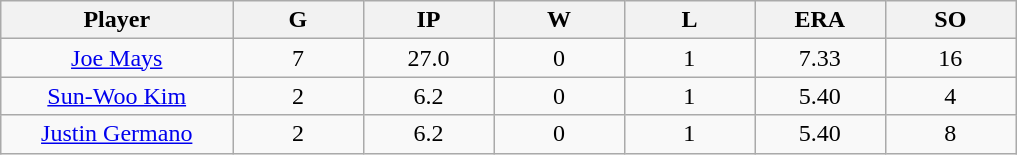<table class="wikitable sortable">
<tr>
<th bgcolor="#DDDDFF" width="16%">Player</th>
<th bgcolor="#DDDDFF" width="9%">G</th>
<th bgcolor="#DDDDFF" width="9%">IP</th>
<th bgcolor="#DDDDFF" width="9%">W</th>
<th bgcolor="#DDDDFF" width="9%">L</th>
<th bgcolor="#DDDDFF" width="9%">ERA</th>
<th bgcolor="#DDDDFF" width="9%">SO</th>
</tr>
<tr align=center>
<td><a href='#'>Joe Mays</a></td>
<td>7</td>
<td>27.0</td>
<td>0</td>
<td>1</td>
<td>7.33</td>
<td>16</td>
</tr>
<tr align=center>
<td><a href='#'>Sun-Woo Kim</a></td>
<td>2</td>
<td>6.2</td>
<td>0</td>
<td>1</td>
<td>5.40</td>
<td>4</td>
</tr>
<tr align=center>
<td><a href='#'>Justin Germano</a></td>
<td>2</td>
<td>6.2</td>
<td>0</td>
<td>1</td>
<td>5.40</td>
<td>8</td>
</tr>
</table>
